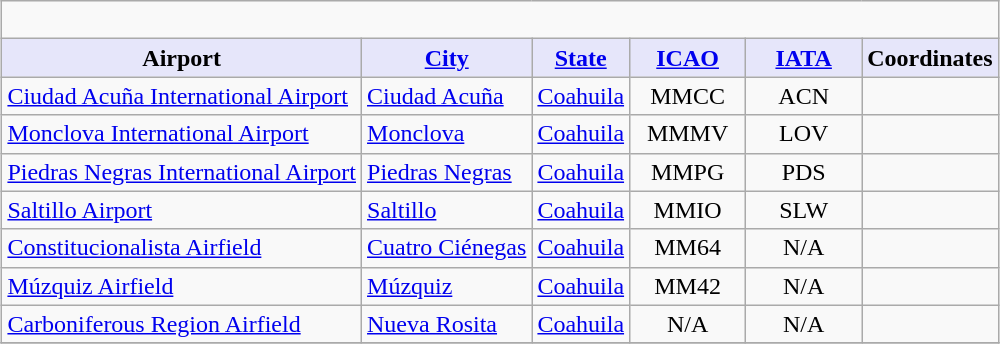<table class="wikitable" style="margin:0 auto">
<tr>
<td align=center colspan=6><br>








</td>
</tr>
<tr>
<th style="background:Lavender; color:Black">Airport</th>
<th style="background:Lavender; color:Black"><a href='#'>City</a></th>
<th style="background:Lavender; color:Black"><a href='#'>State</a></th>
<th width=70 px style="background:Lavender; color:Black"><a href='#'>ICAO</a></th>
<th width=70 px style="background:Lavender; color:Black"><a href='#'>IATA</a></th>
<th width=70 px style="background:Lavender; color:Black">Coordinates</th>
</tr>
<tr>
<td><a href='#'>Ciudad Acuña International Airport</a></td>
<td><a href='#'>Ciudad Acuña</a></td>
<td><a href='#'>Coahuila</a></td>
<td style="text-align:center;">MMCC</td>
<td style="text-align:center;">ACN</td>
<td></td>
</tr>
<tr>
<td><a href='#'>Monclova International Airport</a></td>
<td><a href='#'>Monclova</a></td>
<td><a href='#'>Coahuila</a></td>
<td style="text-align:center;">MMMV</td>
<td style="text-align:center;">LOV</td>
<td></td>
</tr>
<tr>
<td><a href='#'>Piedras Negras International Airport</a></td>
<td><a href='#'>Piedras Negras</a></td>
<td><a href='#'>Coahuila</a></td>
<td style="text-align:center;">MMPG</td>
<td style="text-align:center;">PDS</td>
<td></td>
</tr>
<tr>
<td><a href='#'>Saltillo Airport</a></td>
<td><a href='#'>Saltillo</a></td>
<td><a href='#'>Coahuila</a></td>
<td style="text-align:center;">MMIO</td>
<td style="text-align:center;">SLW</td>
<td></td>
</tr>
<tr>
<td><a href='#'>Constitucionalista Airfield</a></td>
<td><a href='#'>Cuatro Ciénegas</a></td>
<td><a href='#'>Coahuila</a></td>
<td style="text-align:center;">MM64</td>
<td style="text-align:center;">N/A</td>
<td></td>
</tr>
<tr>
<td><a href='#'>Múzquiz Airfield</a></td>
<td><a href='#'>Múzquiz</a></td>
<td><a href='#'>Coahuila</a></td>
<td style="text-align:center;">MM42</td>
<td style="text-align:center;">N/A</td>
<td></td>
</tr>
<tr>
<td><a href='#'>Carboniferous Region Airfield</a></td>
<td><a href='#'>Nueva Rosita</a></td>
<td><a href='#'>Coahuila</a></td>
<td style="text-align:center;">N/A</td>
<td style="text-align:center;">N/A</td>
<td></td>
</tr>
<tr>
</tr>
</table>
